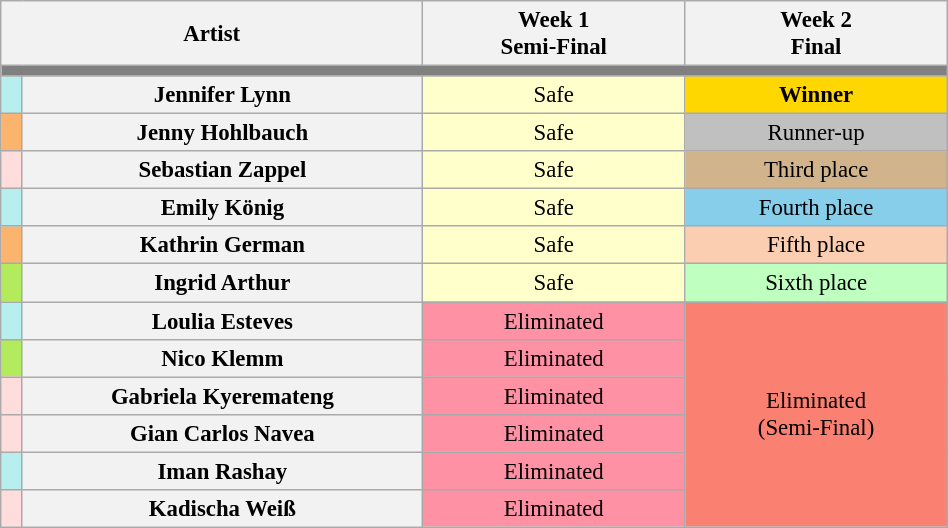<table class="wikitable" style="text-align:center; font-size:95%; width:50%">
<tr>
<th colspan="2" style="width:18%">Artist</th>
<th style="width:11%" scope="col">Week 1<br>Semi-Final</th>
<th style="width:11%" scope="col">Week 2<br>Final</th>
</tr>
<tr>
<th colspan="5" style="background:grey"></th>
</tr>
<tr>
<th style="background:#b7efef"></th>
<th>Jennifer Lynn</th>
<td style="background:#FFFFCC">Safe</td>
<td style="background:gold"><strong>Winner</strong></td>
</tr>
<tr>
<th style="background:#fbb46e"></th>
<th>Jenny Hohlbauch</th>
<td style="background:#FFFFCC">Safe</td>
<td style="background:silver">Runner-up</td>
</tr>
<tr>
<th style="background:#ffdddd"></th>
<th>Sebastian Zappel</th>
<td style="background:#FFFFCC">Safe</td>
<td style="background:tan">Third place</td>
</tr>
<tr>
<th style="background:#b7efef"></th>
<th>Emily König</th>
<td style="background:#FFFFCC">Safe</td>
<td style="background:skyblue">Fourth place</td>
</tr>
<tr>
<th style="background:#fbb46e"></th>
<th>Kathrin German</th>
<td style="background:#FFFFCC">Safe</td>
<td style="background:#fbceb1">Fifth place</td>
</tr>
<tr>
<th style="background:#B2EC5D"></th>
<th>Ingrid Arthur</th>
<td style="background:#FFFFCC">Safe</td>
<td style="background:#BFFFC0">Sixth place</td>
</tr>
<tr>
<th style="background:#b7efef"></th>
<th>Loulia Esteves</th>
<td style="background:#FF91A4">Eliminated</td>
<td rowspan=8 style="background:salmon">Eliminated<br>(Semi-Final)</td>
</tr>
<tr>
<th style="background:#B2EC5D"></th>
<th>Nico Klemm</th>
<td style="background:#FF91A4">Eliminated</td>
</tr>
<tr>
<th style="background:#ffdddd"></th>
<th>Gabriela Kyeremateng</th>
<td style="background:#FF91A4">Eliminated</td>
</tr>
<tr>
<th style="background:#ffdddd"></th>
<th>Gian Carlos Navea</th>
<td style="background:#FF91A4">Eliminated</td>
</tr>
<tr>
<th style="background:#b7efef"></th>
<th>Iman Rashay</th>
<td style="background:#FF91A4">Eliminated</td>
</tr>
<tr>
<th style="background:#ffdddd"></th>
<th>Kadischa Weiß</th>
<td style="background:#FF91A4">Eliminated</td>
</tr>
</table>
